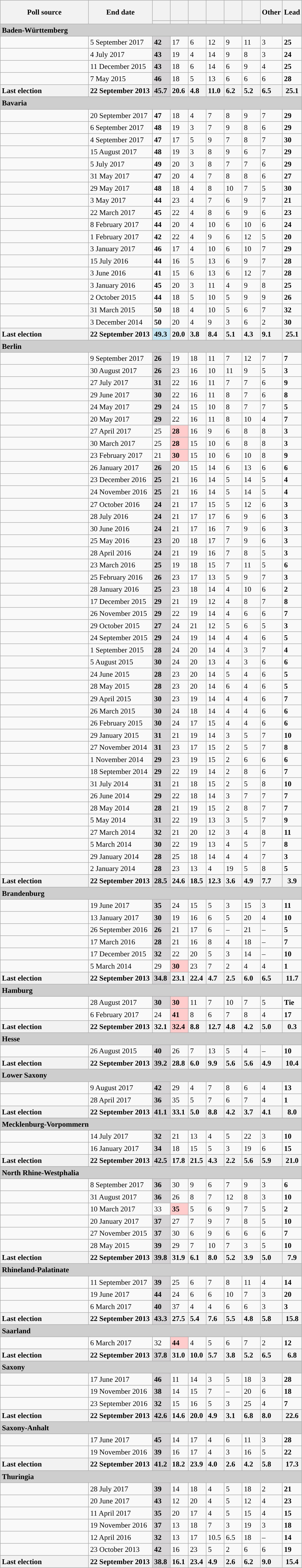<table class="wikitable sortable collapsible collapsed" style="font-size:95%;">
<tr style="height:42px;">
<th style="width:175px;" rowspan="2">Poll source</th>
<th style="width:125px;" rowspan="2">End date</th>
<th style="width:30px;" class="unsortable"></th>
<th style="width:30px;" class="unsortable"></th>
<th style="width:30px;" class="unsortable"></th>
<th style="width:30px;" class="unsortable"></th>
<th style="width:30px;" class="unsortable"></th>
<th style="width:30px;" class="unsortable"></th>
<th style="width:30px;" rowspan="2" class="unsortable">Other</th>
<th style="width:30px;" rowspan="2" class="unsortable">Lead</th>
</tr>
<tr>
<th style="color:inherit;background:"></th>
<th style="color:inherit;background:"></th>
<th style="color:inherit;background:"></th>
<th style="color:inherit;background:"></th>
<th style="color:inherit;background:"></th>
<th style="color:inherit;background:"></th>
</tr>
<tr class="sortbottom">
<td colspan="10" style="background-color:#CECECE"><strong>Baden-Württemberg</strong></td>
</tr>
<tr>
<td></td>
<td>5 September 2017</td>
<td style="background:#D7D5D7"><strong>42</strong></td>
<td>17</td>
<td>6</td>
<td>12</td>
<td>9</td>
<td>11</td>
<td>3</td>
<td style="background:"><strong>25</strong></td>
</tr>
<tr>
<td></td>
<td>4 July 2017</td>
<td style="background:#D7D5D7"><strong>43</strong></td>
<td>19</td>
<td>4</td>
<td>14</td>
<td>9</td>
<td>8</td>
<td>3</td>
<td style="background:"><strong>24</strong></td>
</tr>
<tr>
<td></td>
<td>11 December 2015</td>
<td style="background:#D7D5D7"><strong>43</strong></td>
<td>18</td>
<td>6</td>
<td>14</td>
<td>6</td>
<td>9</td>
<td>4</td>
<td style="background:"><strong>25</strong></td>
</tr>
<tr>
<td></td>
<td>7 May 2015</td>
<td style="background:#D7D5D7"><strong>46</strong></td>
<td>18</td>
<td>5</td>
<td>13</td>
<td>6</td>
<td>6</td>
<td>6</td>
<td style="background:"><strong>28</strong></td>
</tr>
<tr class="sortbottom">
<th style="text-align:left">Last election</th>
<th style="text-align:left">22 September 2013</th>
<th style="background:#D7D5D7;text-align:left">45.7</th>
<th style="text-align:left">20.6</th>
<th style="text-align:left">4.8</th>
<th style="text-align:left">11.0</th>
<th style="text-align:left">6.2</th>
<th style="text-align:left">5.2</th>
<th style="text-align:left">6.5</th>
<th style="background:"><strong>25.1</strong></th>
</tr>
<tr class="sortbottom">
<td colspan="10" style="background-color:#CECECE"><strong>Bavaria</strong></td>
</tr>
<tr>
<td></td>
<td>20 September 2017</td>
<td><strong>47</strong></td>
<td>18</td>
<td>4</td>
<td>7</td>
<td>8</td>
<td>9</td>
<td>7</td>
<td style="background:"><strong>29</strong></td>
</tr>
<tr>
<td></td>
<td>6 September 2017</td>
<td><strong>48</strong></td>
<td>19</td>
<td>3</td>
<td>7</td>
<td>9</td>
<td>8</td>
<td>6</td>
<td style="background:"><strong>29</strong></td>
</tr>
<tr>
<td></td>
<td>4 September 2017</td>
<td><strong>47</strong></td>
<td>17</td>
<td>5</td>
<td>9</td>
<td>7</td>
<td>8</td>
<td>7</td>
<td style="background:"><strong>30</strong></td>
</tr>
<tr>
<td></td>
<td>15 August 2017</td>
<td><strong>48</strong></td>
<td>19</td>
<td>3</td>
<td>8</td>
<td>9</td>
<td>6</td>
<td>7</td>
<td style="background:"><strong>29</strong></td>
</tr>
<tr>
<td></td>
<td>5 July 2017</td>
<td><strong>49</strong></td>
<td>20</td>
<td>3</td>
<td>8</td>
<td>7</td>
<td>7</td>
<td>6</td>
<td style="background:"><strong>29</strong></td>
</tr>
<tr>
<td></td>
<td>31 May 2017</td>
<td><strong>47</strong></td>
<td>20</td>
<td>4</td>
<td>7</td>
<td>8</td>
<td>8</td>
<td>6</td>
<td style="background:"><strong>27</strong></td>
</tr>
<tr>
<td></td>
<td>29 May 2017</td>
<td><strong>48</strong></td>
<td>18</td>
<td>4</td>
<td>8</td>
<td>10</td>
<td>7</td>
<td>5</td>
<td style="background:"><strong>30</strong></td>
</tr>
<tr>
<td></td>
<td>3 May 2017</td>
<td><strong>44</strong></td>
<td>23</td>
<td>4</td>
<td>7</td>
<td>6</td>
<td>9</td>
<td>7</td>
<td style="background:"><strong>21</strong></td>
</tr>
<tr>
<td></td>
<td>22 March 2017</td>
<td><strong>45</strong></td>
<td>22</td>
<td>4</td>
<td>8</td>
<td>6</td>
<td>9</td>
<td>6</td>
<td style="background:"><strong>23</strong></td>
</tr>
<tr>
<td></td>
<td>8 February 2017</td>
<td><strong>44</strong></td>
<td>20</td>
<td>4</td>
<td>10</td>
<td>6</td>
<td>10</td>
<td>6</td>
<td style="background:"><strong>24</strong></td>
</tr>
<tr>
<td></td>
<td>1 February 2017</td>
<td><strong>42</strong></td>
<td>22</td>
<td>4</td>
<td>9</td>
<td>6</td>
<td>12</td>
<td>5</td>
<td style="background:"><strong>20</strong></td>
</tr>
<tr>
<td></td>
<td>3 January 2017</td>
<td><strong>46</strong></td>
<td>17</td>
<td>4</td>
<td>10</td>
<td>6</td>
<td>10</td>
<td>7</td>
<td style="background:"><strong>29</strong></td>
</tr>
<tr>
<td></td>
<td>15 July 2016</td>
<td><strong>44</strong></td>
<td>16</td>
<td>5</td>
<td>13</td>
<td>6</td>
<td>9</td>
<td>7</td>
<td style="background:"><strong>28</strong></td>
</tr>
<tr>
<td></td>
<td>3 June 2016</td>
<td><strong>41</strong></td>
<td>15</td>
<td>6</td>
<td>13</td>
<td>6</td>
<td>12</td>
<td>7</td>
<td style="background:"><strong>28</strong></td>
</tr>
<tr>
<td></td>
<td>3 January 2016</td>
<td><strong>45</strong></td>
<td>20</td>
<td>3</td>
<td>11</td>
<td>4</td>
<td>9</td>
<td>8</td>
<td style="background:"><strong>25</strong></td>
</tr>
<tr>
<td></td>
<td>2 October 2015</td>
<td><strong>44</strong></td>
<td>18</td>
<td>5</td>
<td>10</td>
<td>5</td>
<td>9</td>
<td>9</td>
<td style="background:"><strong>26</strong></td>
</tr>
<tr>
<td></td>
<td>31 March 2015</td>
<td><strong>50</strong></td>
<td>18</td>
<td>4</td>
<td>10</td>
<td>5</td>
<td>6</td>
<td>7</td>
<td style="background:"><strong>32</strong></td>
</tr>
<tr>
<td></td>
<td>3 December 2014</td>
<td><strong>50</strong></td>
<td>20</td>
<td>4</td>
<td>9</td>
<td>3</td>
<td>6</td>
<td>2</td>
<td style="background:"><strong>30</strong></td>
</tr>
<tr class="sortbottom">
<th style="text-align:left">Last election</th>
<th style="text-align:left">22 September 2013</th>
<th style="background:#C6E5F2;text-align:left">49.3</th>
<th style="text-align:left">20.0</th>
<th style="text-align:left">3.8</th>
<th style="text-align:left">8.4</th>
<th style="text-align:left">5.1</th>
<th style="text-align:left">4.3</th>
<th style="text-align:left">9.1</th>
<th style="background:"><strong>25.1</strong></th>
</tr>
<tr class="sortbottom">
<td colspan="10" style="background-color:#CECECE"><strong>Berlin</strong></td>
</tr>
<tr>
<td></td>
<td>9 September 2017</td>
<td style="background:#D7D5D7"><strong>26</strong></td>
<td>19</td>
<td>18</td>
<td>11</td>
<td>7</td>
<td>12</td>
<td>7</td>
<td style="background:"><strong>7</strong></td>
</tr>
<tr>
<td></td>
<td>30 August 2017</td>
<td style="background:#D7D5D7"><strong>26</strong></td>
<td>23</td>
<td>16</td>
<td>10</td>
<td>11</td>
<td>9</td>
<td>5</td>
<td style="background:"><strong>3</strong></td>
</tr>
<tr>
<td></td>
<td>27 July 2017</td>
<td style="background:#D7D5D7"><strong>31</strong></td>
<td>22</td>
<td>16</td>
<td>11</td>
<td>7</td>
<td>7</td>
<td>6</td>
<td style="background:"><strong>9</strong></td>
</tr>
<tr>
<td></td>
<td>29 June 2017</td>
<td style="background:#D7D5D7"><strong>30</strong></td>
<td>22</td>
<td>16</td>
<td>11</td>
<td>8</td>
<td>7</td>
<td>6</td>
<td style="background:"><strong>8</strong></td>
</tr>
<tr>
<td></td>
<td>24 May 2017</td>
<td style="background:#D7D5D7"><strong>29</strong></td>
<td>24</td>
<td>15</td>
<td>10</td>
<td>8</td>
<td>7</td>
<td>7</td>
<td style="background:"><strong>5</strong></td>
</tr>
<tr>
<td></td>
<td>20 May 2017</td>
<td style="background:#D7D5D7"><strong>29</strong></td>
<td>22</td>
<td>16</td>
<td>11</td>
<td>8</td>
<td>10</td>
<td>4</td>
<td style="background:"><strong>7</strong></td>
</tr>
<tr>
<td></td>
<td>27 April 2017</td>
<td>25</td>
<td style="background:#FFCCCC"><strong>28</strong></td>
<td>16</td>
<td>9</td>
<td>6</td>
<td>8</td>
<td>8</td>
<td style="background:"><strong>3</strong></td>
</tr>
<tr>
<td></td>
<td>30 March 2017</td>
<td>25</td>
<td style="background:#FFCCCC"><strong>28</strong></td>
<td>15</td>
<td>10</td>
<td>6</td>
<td>8</td>
<td>8</td>
<td style="background:"><strong>3</strong></td>
</tr>
<tr>
<td></td>
<td>23 February 2017</td>
<td>21</td>
<td style="background:#FFCCCC"><strong>30</strong></td>
<td>15</td>
<td>10</td>
<td>6</td>
<td>10</td>
<td>8</td>
<td style="background:"><strong>9</strong></td>
</tr>
<tr>
<td></td>
<td>26 January 2017</td>
<td style="background:#D7D5D7"><strong>26</strong></td>
<td>20</td>
<td>15</td>
<td>14</td>
<td>6</td>
<td>13</td>
<td>6</td>
<td style="background:"><strong>6</strong></td>
</tr>
<tr>
<td></td>
<td>23 December 2016</td>
<td style="background:#D7D5D7"><strong>25</strong></td>
<td>21</td>
<td>16</td>
<td>14</td>
<td>5</td>
<td>14</td>
<td>5</td>
<td style="background:"><strong>4</strong></td>
</tr>
<tr>
<td></td>
<td>24 November 2016</td>
<td style="background:#D7D5D7"><strong>25</strong></td>
<td>21</td>
<td>16</td>
<td>14</td>
<td>5</td>
<td>14</td>
<td>5</td>
<td style="background:"><strong>4</strong></td>
</tr>
<tr>
<td></td>
<td>27 October 2016</td>
<td style="background:#D7D5D7"><strong>24</strong></td>
<td>21</td>
<td>17</td>
<td>15</td>
<td>5</td>
<td>12</td>
<td>6</td>
<td style="background:"><strong>3</strong></td>
</tr>
<tr>
<td></td>
<td>28 July 2016</td>
<td style="background:#D7D5D7"><strong>24</strong></td>
<td>21</td>
<td>17</td>
<td>17</td>
<td>6</td>
<td>9</td>
<td>6</td>
<td style="background:"><strong>3</strong></td>
</tr>
<tr>
<td></td>
<td>30 June 2016</td>
<td style="background:#D7D5D7"><strong>24</strong></td>
<td>21</td>
<td>17</td>
<td>16</td>
<td>7</td>
<td>9</td>
<td>6</td>
<td style="background:"><strong>3</strong></td>
</tr>
<tr>
<td></td>
<td>25 May 2016</td>
<td style="background:#D7D5D7"><strong>23</strong></td>
<td>20</td>
<td>18</td>
<td>17</td>
<td>7</td>
<td>9</td>
<td>6</td>
<td style="background:"><strong>3</strong></td>
</tr>
<tr>
<td></td>
<td>28 April 2016</td>
<td style="background:#D7D5D7"><strong>24</strong></td>
<td>21</td>
<td>19</td>
<td>16</td>
<td>7</td>
<td>8</td>
<td>5</td>
<td style="background:"><strong>3</strong></td>
</tr>
<tr>
<td></td>
<td>23 March 2016</td>
<td style="background:#D7D5D7"><strong>25</strong></td>
<td>19</td>
<td>18</td>
<td>15</td>
<td>7</td>
<td>11</td>
<td>5</td>
<td style="background:"><strong>6</strong></td>
</tr>
<tr>
<td></td>
<td>25 February 2016</td>
<td style="background:#D7D5D7"><strong>26</strong></td>
<td>23</td>
<td>17</td>
<td>13</td>
<td>5</td>
<td>9</td>
<td>7</td>
<td style="background:"><strong>3</strong></td>
</tr>
<tr>
<td></td>
<td>28 January 2016</td>
<td style="background:#D7D5D7"><strong>25</strong></td>
<td>23</td>
<td>18</td>
<td>14</td>
<td>4</td>
<td>10</td>
<td>6</td>
<td style="background:"><strong>2</strong></td>
</tr>
<tr>
<td></td>
<td>17 December 2015</td>
<td style="background:#D7D5D7"><strong>29</strong></td>
<td>21</td>
<td>19</td>
<td>12</td>
<td>4</td>
<td>8</td>
<td>7</td>
<td style="background:"><strong>8</strong></td>
</tr>
<tr>
<td></td>
<td>26 November 2015</td>
<td style="background:#D7D5D7"><strong>29</strong></td>
<td>22</td>
<td>19</td>
<td>14</td>
<td>4</td>
<td>6</td>
<td>6</td>
<td style="background:"><strong>7</strong></td>
</tr>
<tr>
<td></td>
<td>29 October 2015</td>
<td style="background:#D7D5D7"><strong>27</strong></td>
<td>24</td>
<td>21</td>
<td>12</td>
<td>5</td>
<td>6</td>
<td>5</td>
<td style="background:"><strong>3</strong></td>
</tr>
<tr>
<td></td>
<td>24 September 2015</td>
<td style="background:#D7D5D7"><strong>29</strong></td>
<td>24</td>
<td>19</td>
<td>14</td>
<td>4</td>
<td>4</td>
<td>6</td>
<td style="background:"><strong>5</strong></td>
</tr>
<tr>
<td></td>
<td>1 September 2015</td>
<td style="background:#D7D5D7"><strong>28</strong></td>
<td>24</td>
<td>20</td>
<td>14</td>
<td>4</td>
<td>3</td>
<td>7</td>
<td style="background:"><strong>4</strong></td>
</tr>
<tr>
<td></td>
<td>5 August 2015</td>
<td style="background:#D7D5D7"><strong>30</strong></td>
<td>24</td>
<td>20</td>
<td>13</td>
<td>4</td>
<td>3</td>
<td>6</td>
<td style="background:"><strong>6</strong></td>
</tr>
<tr>
<td></td>
<td>24 June 2015</td>
<td style="background:#D7D5D7"><strong>28</strong></td>
<td>23</td>
<td>20</td>
<td>14</td>
<td>5</td>
<td>4</td>
<td>6</td>
<td style="background:"><strong>5</strong></td>
</tr>
<tr>
<td></td>
<td>28 May 2015</td>
<td style="background:#D7D5D7"><strong>28</strong></td>
<td>23</td>
<td>20</td>
<td>14</td>
<td>6</td>
<td>4</td>
<td>6</td>
<td style="background:"><strong>5</strong></td>
</tr>
<tr>
<td></td>
<td>29 April 2015</td>
<td style="background:#D7D5D7"><strong>30</strong></td>
<td>23</td>
<td>19</td>
<td>14</td>
<td>4</td>
<td>4</td>
<td>6</td>
<td style="background:"><strong>7</strong></td>
</tr>
<tr>
<td></td>
<td>26 March 2015</td>
<td style="background:#D7D5D7"><strong>30</strong></td>
<td>24</td>
<td>18</td>
<td>14</td>
<td>4</td>
<td>4</td>
<td>6</td>
<td style="background:"><strong>6</strong></td>
</tr>
<tr>
<td></td>
<td>26 February 2015</td>
<td style="background:#D7D5D7"><strong>30</strong></td>
<td>24</td>
<td>17</td>
<td>15</td>
<td>4</td>
<td>4</td>
<td>6</td>
<td style="background:"><strong>6</strong></td>
</tr>
<tr>
<td></td>
<td>29 January 2015</td>
<td style="background:#D7D5D7"><strong>31</strong></td>
<td>21</td>
<td>19</td>
<td>14</td>
<td>3</td>
<td>5</td>
<td>7</td>
<td style="background:"><strong>10</strong></td>
</tr>
<tr>
<td></td>
<td>27 November 2014</td>
<td style="background:#D7D5D7"><strong>31</strong></td>
<td>23</td>
<td>17</td>
<td>15</td>
<td>2</td>
<td>5</td>
<td>7</td>
<td style="background:"><strong>8</strong></td>
</tr>
<tr>
<td></td>
<td>1 November 2014</td>
<td style="background:#D7D5D7"><strong>29</strong></td>
<td>23</td>
<td>19</td>
<td>15</td>
<td>2</td>
<td>6</td>
<td>6</td>
<td style="background:"><strong>6</strong></td>
</tr>
<tr>
<td></td>
<td>18 September 2014</td>
<td style="background:#D7D5D7"><strong>29</strong></td>
<td>22</td>
<td>19</td>
<td>14</td>
<td>2</td>
<td>8</td>
<td>6</td>
<td style="background:"><strong>7</strong></td>
</tr>
<tr>
<td></td>
<td>31 July 2014</td>
<td style="background:#D7D5D7"><strong>31</strong></td>
<td>21</td>
<td>18</td>
<td>15</td>
<td>2</td>
<td>5</td>
<td>8</td>
<td style="background:"><strong>10</strong></td>
</tr>
<tr>
<td></td>
<td>26 June 2014</td>
<td style="background:#D7D5D7"><strong>29</strong></td>
<td>22</td>
<td>18</td>
<td>14</td>
<td>3</td>
<td>7</td>
<td>7</td>
<td style="background:"><strong>7</strong></td>
</tr>
<tr>
<td></td>
<td>28 May 2014</td>
<td style="background:#D7D5D7"><strong>28</strong></td>
<td>21</td>
<td>19</td>
<td>15</td>
<td>2</td>
<td>8</td>
<td>7</td>
<td style="background:"><strong>7</strong></td>
</tr>
<tr>
<td></td>
<td>5 May 2014</td>
<td style="background:#D7D5D7"><strong>31</strong></td>
<td>22</td>
<td>19</td>
<td>13</td>
<td>3</td>
<td>5</td>
<td>7</td>
<td style="background:"><strong>9</strong></td>
</tr>
<tr>
<td></td>
<td>27 March 2014</td>
<td style="background:#D7D5D7"><strong>32</strong></td>
<td>21</td>
<td>20</td>
<td>12</td>
<td>3</td>
<td>4</td>
<td>8</td>
<td style="background:"><strong>11</strong></td>
</tr>
<tr>
<td></td>
<td>5 March 2014</td>
<td style="background:#D7D5D7"><strong>30</strong></td>
<td>22</td>
<td>19</td>
<td>13</td>
<td>4</td>
<td>5</td>
<td>7</td>
<td style="background:"><strong>8</strong></td>
</tr>
<tr>
<td></td>
<td>29 January 2014</td>
<td style="background:#D7D5D7"><strong>28</strong></td>
<td>25</td>
<td>18</td>
<td>14</td>
<td>4</td>
<td>4</td>
<td>7</td>
<td style="background:"><strong>3</strong></td>
</tr>
<tr>
<td></td>
<td>2 January 2014</td>
<td style="background:#D7D5D7"><strong>28</strong></td>
<td>23</td>
<td>13</td>
<td>4</td>
<td>19</td>
<td>5</td>
<td>8</td>
<td style="background:"><strong>5</strong></td>
</tr>
<tr class="sortbottom">
<th style="text-align:left">Last election</th>
<th style="text-align:left">22 September 2013</th>
<th style="background:#D7D5D7;text-align:left">28.5</th>
<th style="text-align:left">24.6</th>
<th style="text-align:left">18.5</th>
<th style="text-align:left">12.3</th>
<th style="text-align:left">3.6</th>
<th style="text-align:left">4.9</th>
<th style="text-align:left">7.7</th>
<th style="background:"><strong>3.9</strong></th>
</tr>
<tr class="sortbottom">
<td colspan="10" style="background-color:#CECECE"><strong>Brandenburg</strong></td>
</tr>
<tr>
<td></td>
<td>19 June 2017</td>
<td style="background:#D7D5D7"><strong>35</strong></td>
<td>24</td>
<td>15</td>
<td>5</td>
<td>3</td>
<td>15</td>
<td>3</td>
<td style="background:"><strong>11</strong></td>
</tr>
<tr>
<td></td>
<td>13 January 2017</td>
<td style="background:#D7D5D7"><strong>30</strong></td>
<td>19</td>
<td>16</td>
<td>6</td>
<td>5</td>
<td>20</td>
<td>4</td>
<td style="background:"><strong>10</strong></td>
</tr>
<tr>
<td></td>
<td>26 September 2016</td>
<td style="background:#D7D5D7"><strong>26</strong></td>
<td>21</td>
<td>17</td>
<td>6</td>
<td>–</td>
<td>21</td>
<td>–</td>
<td style="background:"><strong>5</strong></td>
</tr>
<tr>
<td></td>
<td>17 March 2016</td>
<td style="background:#D7D5D7"><strong>28</strong></td>
<td>21</td>
<td>16</td>
<td>8</td>
<td>4</td>
<td>18</td>
<td>–</td>
<td style="background:"><strong>7</strong></td>
</tr>
<tr>
<td></td>
<td>17 December 2015</td>
<td style="background:#D7D5D7"><strong>32</strong></td>
<td>22</td>
<td>20</td>
<td>5</td>
<td>3</td>
<td>14</td>
<td>–</td>
<td style="background:"><strong>10</strong></td>
</tr>
<tr>
<td></td>
<td>5 March 2014</td>
<td>29</td>
<td style="background:#FFCCCC"><strong>30</strong></td>
<td>23</td>
<td>7</td>
<td>2</td>
<td>4</td>
<td>4</td>
<td style="background:"><strong>1</strong></td>
</tr>
<tr class="sortbottom">
<th style="text-align:left">Last election</th>
<th style="text-align:left">22 September 2013</th>
<th style="background:#D7D5D7;text-align:left">34.8</th>
<th style="text-align:left">23.1</th>
<th style="text-align:left">22.4</th>
<th style="text-align:left">4.7</th>
<th style="text-align:left">2.5</th>
<th style="text-align:left">6.0</th>
<th style="text-align:left">6.5</th>
<th style="background:"><strong>11.7</strong></th>
</tr>
<tr class="sortbottom">
<td colspan="10" style="background-color:#CECECE"><strong>Hamburg</strong></td>
</tr>
<tr>
<td></td>
<td>28 August 2017</td>
<td style="background:#D7D5D7"><strong>30</strong></td>
<td style="background:#FFCCCC"><strong>30</strong></td>
<td>11</td>
<td>7</td>
<td>10</td>
<td>7</td>
<td>5</td>
<td><strong>Tie</strong></td>
</tr>
<tr>
<td></td>
<td>6 February 2017</td>
<td>24</td>
<td style="background:#FFCCCC"><strong>41</strong></td>
<td>8</td>
<td>6</td>
<td>7</td>
<td>8</td>
<td>4</td>
<td style="background:"><strong>17</strong></td>
</tr>
<tr class="sortbottom">
<th style="text-align:left">Last election</th>
<th style="text-align:left">22 September 2013</th>
<th style="text-align:left">32.1</th>
<th style="background:#FFCCCC;text-align:left">32.4</th>
<th style="text-align:left">8.8</th>
<th style="text-align:left">12.7</th>
<th style="text-align:left">4.8</th>
<th style="text-align:left">4.2</th>
<th style="text-align:left">5.0</th>
<th style="background:"><strong>0.3</strong></th>
</tr>
<tr class="sortbottom">
<td colspan="10" style="background-color:#CECECE"><strong>Hesse</strong></td>
</tr>
<tr>
<td></td>
<td>26 August 2015</td>
<td style="background:#D7D5D7"><strong>40</strong></td>
<td>26</td>
<td>7</td>
<td>13</td>
<td>5</td>
<td>4</td>
<td>–</td>
<td style="background:"><strong>10</strong></td>
</tr>
<tr class="sortbottom">
<th style="text-align:left">Last election</th>
<th style="text-align:left">22 September 2013</th>
<th style="background:#D7D5D7;text-align:left">39.2</th>
<th style="text-align:left">28.8</th>
<th style="text-align:left">6.0</th>
<th style="text-align:left">9.9</th>
<th style="text-align:left">5.6</th>
<th style="text-align:left">5.6</th>
<th style="text-align:left">4.9</th>
<th style="background:"><strong>10.4</strong></th>
</tr>
<tr class="sortbottom">
<td colspan="10" style="background-color:#CECECE"><strong>Lower Saxony</strong></td>
</tr>
<tr>
<td></td>
<td>9 August 2017</td>
<td style="background:#D7D5D7"><strong>42</strong></td>
<td>29</td>
<td>4</td>
<td>7</td>
<td>8</td>
<td>6</td>
<td>4</td>
<td style="background:"><strong>13</strong></td>
</tr>
<tr>
<td></td>
<td>28 April 2017</td>
<td style="background:#D7D5D7"><strong>36</strong></td>
<td>35</td>
<td>5</td>
<td>7</td>
<td>6</td>
<td>7</td>
<td>4</td>
<td style="background:"><strong>1</strong></td>
</tr>
<tr class="sortbottom">
<th style="text-align:left">Last election</th>
<th style="text-align:left">22 September 2013</th>
<th style="background:#D7D5D7;text-align:left">41.1</th>
<th style="text-align:left">33.1</th>
<th style="text-align:left">5.0</th>
<th style="text-align:left">8.8</th>
<th style="text-align:left">4.2</th>
<th style="text-align:left">3.7</th>
<th style="text-align:left">4.1</th>
<th style="background:"><strong>8.0</strong></th>
</tr>
<tr class="sortbottom">
<td colspan="10" style="background-color:#CECECE"><strong>Mecklenburg-Vorpommern</strong></td>
</tr>
<tr>
<td></td>
<td>14 July 2017</td>
<td style="background:#D7D5D7"><strong>32</strong></td>
<td>21</td>
<td>13</td>
<td>4</td>
<td>5</td>
<td>22</td>
<td>3</td>
<td style="background:"><strong>10</strong></td>
</tr>
<tr>
<td></td>
<td>16 January 2017</td>
<td style="background:#D7D5D7"><strong>34</strong></td>
<td>18</td>
<td>15</td>
<td>5</td>
<td>3</td>
<td>19</td>
<td>6</td>
<td style="background:"><strong>15</strong></td>
</tr>
<tr class="sortbottom">
<th style="text-align:left">Last election</th>
<th style="text-align:left">22 September 2013</th>
<th style="background:#D7D5D7;text-align:left">42.5</th>
<th style="text-align:left">17.8</th>
<th style="text-align:left">21.5</th>
<th style="text-align:left">4.3</th>
<th style="text-align:left">2.2</th>
<th style="text-align:left">5.6</th>
<th style="text-align:left">5.9</th>
<th style="background:"><strong>21.0</strong></th>
</tr>
<tr class="sortbottom">
<td colspan="10" style="background-color:#CECECE"><strong>North Rhine-Westphalia</strong></td>
</tr>
<tr>
<td></td>
<td>8 September 2017</td>
<td style="background:#D7D5D7"><strong>36</strong></td>
<td>30</td>
<td>9</td>
<td>6</td>
<td>7</td>
<td>9</td>
<td>3</td>
<td style="background:"><strong>6</strong></td>
</tr>
<tr>
<td></td>
<td>31 August 2017</td>
<td style="background:#D7D5D7"><strong>36</strong></td>
<td>26</td>
<td>8</td>
<td>7</td>
<td>12</td>
<td>8</td>
<td>3</td>
<td style="background:"><strong>10</strong></td>
</tr>
<tr>
<td></td>
<td>10 March 2017</td>
<td>33</td>
<td style="background:#FFCCCC"><strong>35</strong></td>
<td>5</td>
<td>6</td>
<td>9</td>
<td>7</td>
<td>5</td>
<td style="background:"><strong>2</strong></td>
</tr>
<tr>
<td></td>
<td>20 January 2017</td>
<td style="background:#D7D5D7"><strong>37</strong></td>
<td>27</td>
<td>7</td>
<td>9</td>
<td>7</td>
<td>8</td>
<td>5</td>
<td style="background:"><strong>10</strong></td>
</tr>
<tr>
<td></td>
<td>27 November 2015</td>
<td style="background:#D7D5D7"><strong>37</strong></td>
<td>30</td>
<td>6</td>
<td>9</td>
<td>6</td>
<td>6</td>
<td>6</td>
<td style="background:"><strong>7</strong></td>
</tr>
<tr>
<td></td>
<td>28 May 2015</td>
<td style="background:#D7D5D7"><strong>39</strong></td>
<td>29</td>
<td>7</td>
<td>10</td>
<td>7</td>
<td>3</td>
<td>5</td>
<td style="background:"><strong>10</strong></td>
</tr>
<tr class="sortbottom">
<th style="text-align:left">Last election</th>
<th style="text-align:left">22 September 2013</th>
<th style="background:#D7D5D7;text-align:left">39.8</th>
<th style="text-align:left">31.9</th>
<th style="text-align:left">6.1</th>
<th style="text-align:left">8.0</th>
<th style="text-align:left">5.2</th>
<th style="text-align:left">3.9</th>
<th style="text-align:left">5.0</th>
<th style="background:"><strong>7.9</strong></th>
</tr>
<tr class="sortbottom">
<td colspan="10" style="background-color:#CECECE"><strong>Rhineland-Palatinate</strong></td>
</tr>
<tr>
<td></td>
<td>11 September 2017</td>
<td style="background:#D7D5D7"><strong>39</strong></td>
<td>25</td>
<td>6</td>
<td>7</td>
<td>8</td>
<td>11</td>
<td>4</td>
<td style="background:"><strong>14</strong></td>
</tr>
<tr>
<td></td>
<td>19 June 2017</td>
<td style="background:#D7D5D7"><strong>44</strong></td>
<td>24</td>
<td>6</td>
<td>6</td>
<td>10</td>
<td>7</td>
<td>3</td>
<td style="background:"><strong>20</strong></td>
</tr>
<tr>
<td></td>
<td>6 March 2017</td>
<td style="background:#D7D5D7"><strong>40</strong></td>
<td>37</td>
<td>4</td>
<td>4</td>
<td>6</td>
<td>6</td>
<td>3</td>
<td style="background:"><strong>3</strong></td>
</tr>
<tr class="sortbottom">
<th style="text-align:left">Last election</th>
<th style="text-align:left">22 September 2013</th>
<th style="background:#D7D5D7;text-align:left">43.3</th>
<th style="text-align:left">27.5</th>
<th style="text-align:left">5.4</th>
<th style="text-align:left">7.6</th>
<th style="text-align:left">5.5</th>
<th style="text-align:left">4.8</th>
<th style="text-align:left">5.8</th>
<th style="background:"><strong>15.8</strong></th>
</tr>
<tr class="sortbottom">
<td colspan="10" style="background-color:#CECECE"><strong>Saarland</strong></td>
</tr>
<tr>
<td></td>
<td>6 March 2017</td>
<td>32</td>
<td style="background:#FFCCCC"><strong>44</strong></td>
<td>4</td>
<td>5</td>
<td>6</td>
<td>7</td>
<td>2</td>
<td style="background:"><strong>12</strong></td>
</tr>
<tr class="sortbottom">
<th style="text-align:left">Last election</th>
<th style="text-align:left">22 September 2013</th>
<th style="background:#D7D5D7;text-align:left">37.8</th>
<th style="text-align:left">31.0</th>
<th style="text-align:left">10.0</th>
<th style="text-align:left">5.7</th>
<th style="text-align:left">3.8</th>
<th style="text-align:left">5.2</th>
<th style="text-align:left">6.5</th>
<th style="background:"><strong>6.8</strong></th>
</tr>
<tr class="sortbottom">
<td colspan="10" style="background-color:#CECECE"><strong>Saxony</strong></td>
</tr>
<tr>
<td></td>
<td>17 June 2017</td>
<td style="background:#D7D5D7"><strong>46</strong></td>
<td>11</td>
<td>14</td>
<td>3</td>
<td>5</td>
<td>18</td>
<td>3</td>
<td style="background:"><strong>28</strong></td>
</tr>
<tr>
<td></td>
<td>19 November 2016</td>
<td style="background:#D7D5D7"><strong>38</strong></td>
<td>14</td>
<td>15</td>
<td>7</td>
<td>–</td>
<td>20</td>
<td>6</td>
<td style="background:"><strong>18</strong></td>
</tr>
<tr>
<td></td>
<td>23 September 2016</td>
<td style="background:#D7D5D7"><strong>32</strong></td>
<td>15</td>
<td>16</td>
<td>5</td>
<td>3</td>
<td>25</td>
<td>4</td>
<td style="background:"><strong>7</strong></td>
</tr>
<tr class="sortbottom">
<th style="text-align:left">Last election</th>
<th style="text-align:left">22 September 2013</th>
<th style="background:#D7D5D7;text-align:left">42.6</th>
<th style="text-align:left">14.6</th>
<th style="text-align:left">20.0</th>
<th style="text-align:left">4.9</th>
<th style="text-align:left">3.1</th>
<th style="text-align:left">6.8</th>
<th style="text-align:left">8.0</th>
<th style="background:"><strong>22.6</strong></th>
</tr>
<tr class="sortbottom">
<td colspan="10" style="background-color:#CECECE"><strong>Saxony-Anhalt</strong></td>
</tr>
<tr>
<td></td>
<td>17 June 2017</td>
<td style="background:#D7D5D7"><strong>45</strong></td>
<td>14</td>
<td>17</td>
<td>4</td>
<td>6</td>
<td>11</td>
<td>3</td>
<td style="background:"><strong>28</strong></td>
</tr>
<tr>
<td></td>
<td>19 November 2016</td>
<td style="background:#D7D5D7"><strong>39</strong></td>
<td>16</td>
<td>17</td>
<td>4</td>
<td>3</td>
<td>16</td>
<td>5</td>
<td style="background:"><strong>22</strong></td>
</tr>
<tr class="sortbottom">
<th style="text-align:left">Last election</th>
<th style="text-align:left">22 September 2013</th>
<th style="background:#D7D5D7;text-align:left">41.2</th>
<th style="text-align:left">18.2</th>
<th style="text-align:left">23.9</th>
<th style="text-align:left">4.0</th>
<th style="text-align:left">2.6</th>
<th style="text-align:left">4.2</th>
<th style="text-align:left">5.8</th>
<th style="background:"><strong>17.3</strong></th>
</tr>
<tr class="sortbottom">
<td colspan="10" style="background-color:#CECECE"><strong>Thuringia</strong></td>
</tr>
<tr>
<td></td>
<td>28 July 2017</td>
<td style="background:#D7D5D7"><strong>39</strong></td>
<td>14</td>
<td>18</td>
<td>4</td>
<td>5</td>
<td>18</td>
<td>2</td>
<td style="background:"><strong>21</strong></td>
</tr>
<tr>
<td></td>
<td>20 June 2017</td>
<td style="background:#D7D5D7"><strong>43</strong></td>
<td>12</td>
<td>20</td>
<td>4</td>
<td>5</td>
<td>12</td>
<td>4</td>
<td style="background:"><strong>23</strong></td>
</tr>
<tr>
<td></td>
<td>11 April 2017</td>
<td style="background:#D7D5D7"><strong>35</strong></td>
<td>20</td>
<td>17</td>
<td>4</td>
<td>5</td>
<td>15</td>
<td>4</td>
<td style="background:"><strong>15</strong></td>
</tr>
<tr>
<td></td>
<td>19 November 2016</td>
<td style="background:#D7D5D7"><strong>37</strong></td>
<td>13</td>
<td>18</td>
<td>7</td>
<td>3</td>
<td>19</td>
<td>3</td>
<td style="background:"><strong>18</strong></td>
</tr>
<tr>
<td></td>
<td>12 April 2016</td>
<td style="background:#D7D5D7"><strong>32</strong></td>
<td>13</td>
<td>17</td>
<td>10.5</td>
<td>6.5</td>
<td>18</td>
<td>–</td>
<td style="background:"><strong>14</strong></td>
</tr>
<tr>
<td></td>
<td>23 October 2013</td>
<td style="background:#D7D5D7"><strong>42</strong></td>
<td>16</td>
<td>23</td>
<td>5</td>
<td>2</td>
<td>6</td>
<td>6</td>
<td style="background:"><strong>19</strong></td>
</tr>
<tr class="sortbottom">
<th style="text-align:left">Last election</th>
<th style="text-align:left">22 September 2013</th>
<th style="background:#D7D5D7;text-align:left">38.8</th>
<th style="text-align:left">16.1</th>
<th style="text-align:left">23.4</th>
<th style="text-align:left">4.9</th>
<th style="text-align:left">2.6</th>
<th style="text-align:left">6.2</th>
<th style="text-align:left">9.0</th>
<th style="background:"><strong>15.4</strong></th>
</tr>
</table>
